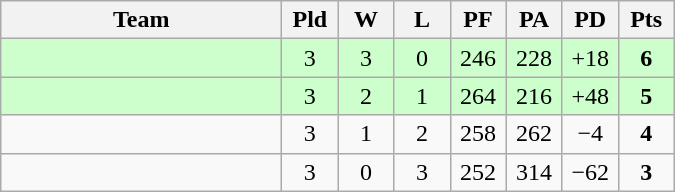<table class=wikitable style="text-align:center">
<tr>
<th width=180>Team</th>
<th width=30>Pld</th>
<th width=30>W</th>
<th width=30>L</th>
<th width=30>PF</th>
<th width=30>PA</th>
<th width=30>PD</th>
<th width=30>Pts</th>
</tr>
<tr align=center bgcolor="#ccffcc">
<td align=left></td>
<td>3</td>
<td>3</td>
<td>0</td>
<td>246</td>
<td>228</td>
<td>+18</td>
<td><strong>6</strong></td>
</tr>
<tr align=center bgcolor="#ccffcc">
<td align=left></td>
<td>3</td>
<td>2</td>
<td>1</td>
<td>264</td>
<td>216</td>
<td>+48</td>
<td><strong>5</strong></td>
</tr>
<tr align=center>
<td align=left></td>
<td>3</td>
<td>1</td>
<td>2</td>
<td>258</td>
<td>262</td>
<td>−4</td>
<td><strong>4</strong></td>
</tr>
<tr align=center>
<td align=left></td>
<td>3</td>
<td>0</td>
<td>3</td>
<td>252</td>
<td>314</td>
<td>−62</td>
<td><strong>3</strong></td>
</tr>
</table>
